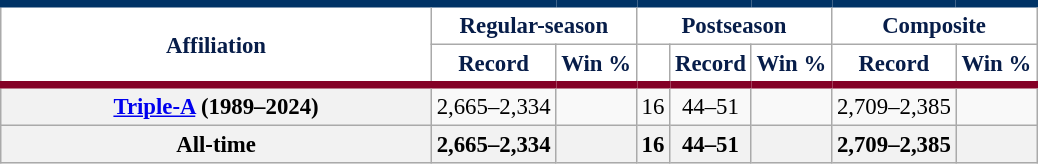<table class="wikitable sortable plainrowheaders" style="font-size: 95%; text-align:center;">
<tr>
<th rowspan="2" scope="col" style="background-color:#ffffff; border-top:#003366 5px solid; border-bottom:#840026 5px solid; color:#071d49" width="280px">Affiliation</th>
<th colspan="2" scope="col" style="background-color:#ffffff; border-top:#003366 5px solid; color:#071d49">Regular-season</th>
<th colspan="3" scope="col" style="background-color:#ffffff; border-top:#003366 5px solid; color:#071d49">Postseason</th>
<th colspan="2" scope="col" style="background-color:#ffffff; border-top:#003366 5px solid; color:#071d49">Composite</th>
</tr>
<tr>
<th scope="col" style="background-color:#ffffff; border-bottom:#840026 5px solid; color:#071d49">Record</th>
<th scope="col" style="background-color:#ffffff; border-bottom:#840026 5px solid; color:#071d49">Win %</th>
<th scope="col" style="background-color:#ffffff; border-bottom:#840026 5px solid; color:#071d49"></th>
<th scope="col" style="background-color:#ffffff; border-bottom:#840026 5px solid; color:#071d49">Record</th>
<th scope="col" style="background-color:#ffffff; border-bottom:#840026 5px solid; color:#071d49">Win %</th>
<th scope="col" style="background-color:#ffffff; border-bottom:#840026 5px solid; color:#071d49">Record</th>
<th scope="col" style="background-color:#ffffff; border-bottom:#840026 5px solid; color:#071d49">Win %</th>
</tr>
<tr>
<th scope="row"><a href='#'>Triple-A</a> (1989–2024)</th>
<td>2,665–2,334</td>
<td></td>
<td>16</td>
<td>44–51</td>
<td></td>
<td>2,709–2,385</td>
<td></td>
</tr>
<tr>
<th scope="row"><strong>All-time</strong></th>
<th>2,665–2,334</th>
<th></th>
<th>16</th>
<th>44–51</th>
<th></th>
<th>2,709–2,385</th>
<th></th>
</tr>
</table>
